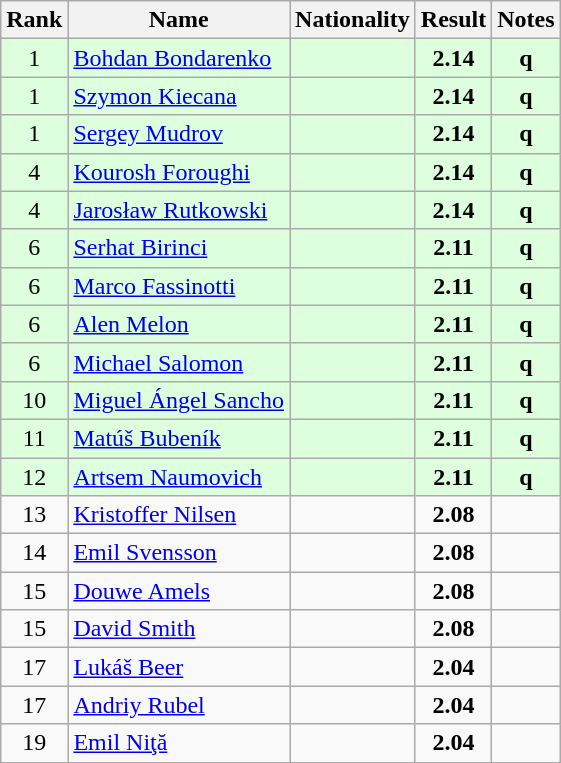<table class="wikitable sortable" style="text-align:center">
<tr>
<th>Rank</th>
<th>Name</th>
<th>Nationality</th>
<th>Result</th>
<th>Notes</th>
</tr>
<tr bgcolor=ddffdd>
<td>1</td>
<td align=left><a href='#'>Bohdan Bondarenko</a></td>
<td align=left></td>
<td><strong>2.14</strong></td>
<td><strong>q</strong></td>
</tr>
<tr bgcolor=ddffdd>
<td>1</td>
<td align=left><a href='#'>Szymon Kiecana</a></td>
<td align=left></td>
<td><strong>2.14</strong></td>
<td><strong>q</strong></td>
</tr>
<tr bgcolor=ddffdd>
<td>1</td>
<td align=left><a href='#'>Sergey Mudrov</a></td>
<td align=left></td>
<td><strong>2.14</strong></td>
<td><strong>q</strong></td>
</tr>
<tr bgcolor=ddffdd>
<td>4</td>
<td align=left><a href='#'>Kourosh Foroughi</a></td>
<td align=left></td>
<td><strong>2.14</strong></td>
<td><strong>q</strong></td>
</tr>
<tr bgcolor=ddffdd>
<td>4</td>
<td align=left><a href='#'>Jarosław Rutkowski</a></td>
<td align=left></td>
<td><strong>2.14</strong></td>
<td><strong>q</strong></td>
</tr>
<tr bgcolor=ddffdd>
<td>6</td>
<td align=left><a href='#'>Serhat Birinci</a></td>
<td align=left></td>
<td><strong>2.11</strong></td>
<td><strong>q</strong></td>
</tr>
<tr bgcolor=ddffdd>
<td>6</td>
<td align=left><a href='#'>Marco Fassinotti</a></td>
<td align=left></td>
<td><strong>2.11</strong></td>
<td><strong>q</strong></td>
</tr>
<tr bgcolor=ddffdd>
<td>6</td>
<td align=left><a href='#'>Alen Melon</a></td>
<td align=left></td>
<td><strong>2.11</strong></td>
<td><strong>q</strong></td>
</tr>
<tr bgcolor=ddffdd>
<td>6</td>
<td align=left><a href='#'>Michael Salomon</a></td>
<td align=left></td>
<td><strong>2.11</strong></td>
<td><strong>q</strong></td>
</tr>
<tr bgcolor=ddffdd>
<td>10</td>
<td align=left><a href='#'>Miguel Ángel Sancho</a></td>
<td align=left></td>
<td><strong>2.11</strong></td>
<td><strong>q</strong></td>
</tr>
<tr bgcolor=ddffdd>
<td>11</td>
<td align=left><a href='#'>Matúš Bubeník</a></td>
<td align=left></td>
<td><strong>2.11</strong></td>
<td><strong>q</strong></td>
</tr>
<tr bgcolor=ddffdd>
<td>12</td>
<td align=left><a href='#'>Artsem Naumovich</a></td>
<td align=left></td>
<td><strong>2.11</strong></td>
<td><strong>q</strong></td>
</tr>
<tr>
<td>13</td>
<td align=left><a href='#'>Kristoffer Nilsen</a></td>
<td align=left></td>
<td><strong>2.08</strong></td>
<td></td>
</tr>
<tr>
<td>14</td>
<td align=left><a href='#'>Emil Svensson</a></td>
<td align=left></td>
<td><strong>2.08</strong></td>
<td></td>
</tr>
<tr>
<td>15</td>
<td align=left><a href='#'>Douwe Amels</a></td>
<td align=left></td>
<td><strong>2.08</strong></td>
<td></td>
</tr>
<tr>
<td>15</td>
<td align=left><a href='#'>David Smith</a></td>
<td align=left></td>
<td><strong>2.08</strong></td>
<td></td>
</tr>
<tr>
<td>17</td>
<td align=left><a href='#'>Lukáš Beer</a></td>
<td align=left></td>
<td><strong>2.04</strong></td>
<td></td>
</tr>
<tr>
<td>17</td>
<td align=left><a href='#'>Andriy Rubel</a></td>
<td align=left></td>
<td><strong>2.04</strong></td>
<td></td>
</tr>
<tr>
<td>19</td>
<td align=left><a href='#'>Emil Niţă</a></td>
<td align=left></td>
<td><strong>2.04</strong></td>
<td></td>
</tr>
</table>
